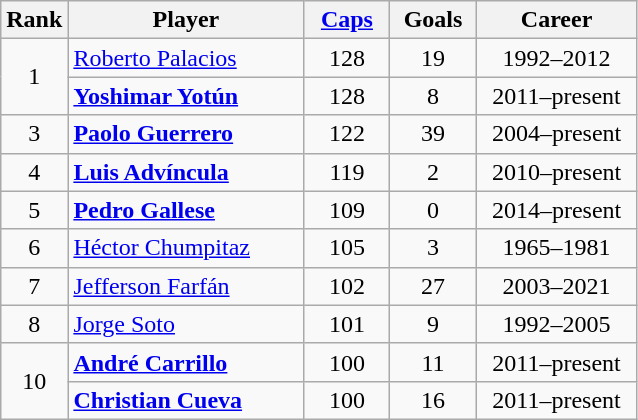<table class="wikitable sortable" style="text-align:center;">
<tr>
<th scope=col>Rank</th>
<th scope=col width=150px>Player</th>
<th scope=col width=50px><a href='#'>Caps</a></th>
<th scope=col width=50px>Goals</th>
<th scope=col width=100px>Career</th>
</tr>
<tr>
<td rowspan=2>1</td>
<td align="left"><a href='#'>Roberto Palacios</a></td>
<td>128</td>
<td>19</td>
<td>1992–2012</td>
</tr>
<tr>
<td align="left"><strong><a href='#'>Yoshimar Yotún</a></strong></td>
<td>128</td>
<td>8</td>
<td>2011–present</td>
</tr>
<tr>
<td>3</td>
<td align="left"><strong><a href='#'>Paolo Guerrero</a></strong></td>
<td>122</td>
<td>39</td>
<td>2004–present</td>
</tr>
<tr>
<td>4</td>
<td align="left"><strong><a href='#'>Luis Advíncula</a></strong></td>
<td>119</td>
<td>2</td>
<td>2010–present</td>
</tr>
<tr>
<td>5</td>
<td align="left"><strong><a href='#'>Pedro Gallese</a></strong></td>
<td>109</td>
<td>0</td>
<td>2014–present</td>
</tr>
<tr>
<td>6</td>
<td align="left"><a href='#'>Héctor Chumpitaz</a></td>
<td>105</td>
<td>3</td>
<td>1965–1981</td>
</tr>
<tr>
<td>7</td>
<td align="left"><a href='#'>Jefferson Farfán</a></td>
<td>102</td>
<td>27</td>
<td>2003–2021</td>
</tr>
<tr>
<td>8</td>
<td align="left"><a href='#'>Jorge Soto</a></td>
<td>101</td>
<td>9</td>
<td>1992–2005</td>
</tr>
<tr>
<td rowspan=2>10</td>
<td align="left"><strong><a href='#'>André Carrillo</a></strong></td>
<td>100</td>
<td>11</td>
<td>2011–present</td>
</tr>
<tr>
<td align="left"><strong><a href='#'>Christian Cueva</a></strong></td>
<td>100</td>
<td>16</td>
<td>2011–present</td>
</tr>
</table>
